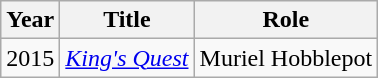<table class="wikitable sortable">
<tr>
<th>Year</th>
<th>Title</th>
<th>Role</th>
</tr>
<tr>
<td>2015</td>
<td><em><a href='#'>King's Quest</a></em></td>
<td>Muriel Hobblepot</td>
</tr>
</table>
